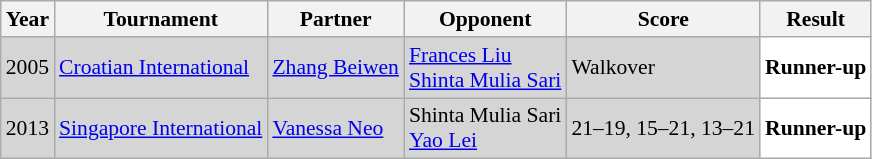<table class="sortable wikitable" style="font-size: 90%;">
<tr>
<th>Year</th>
<th>Tournament</th>
<th>Partner</th>
<th>Opponent</th>
<th>Score</th>
<th>Result</th>
</tr>
<tr style="background:#D5D5D5">
<td align="center">2005</td>
<td align="left"><a href='#'>Croatian International</a></td>
<td align="left"> <a href='#'>Zhang Beiwen</a></td>
<td align="left"> <a href='#'>Frances Liu</a><br> <a href='#'>Shinta Mulia Sari</a></td>
<td align="left">Walkover</td>
<td style="text-align:left; background:white"> <strong>Runner-up</strong></td>
</tr>
<tr style="background:#D5D5D5">
<td align="center">2013</td>
<td align="left"><a href='#'>Singapore International</a></td>
<td align="left"> <a href='#'>Vanessa Neo</a></td>
<td align="left"> Shinta Mulia Sari<br> <a href='#'>Yao Lei</a></td>
<td align="left">21–19, 15–21, 13–21</td>
<td style="text-align:left; background:white"> <strong>Runner-up</strong></td>
</tr>
</table>
